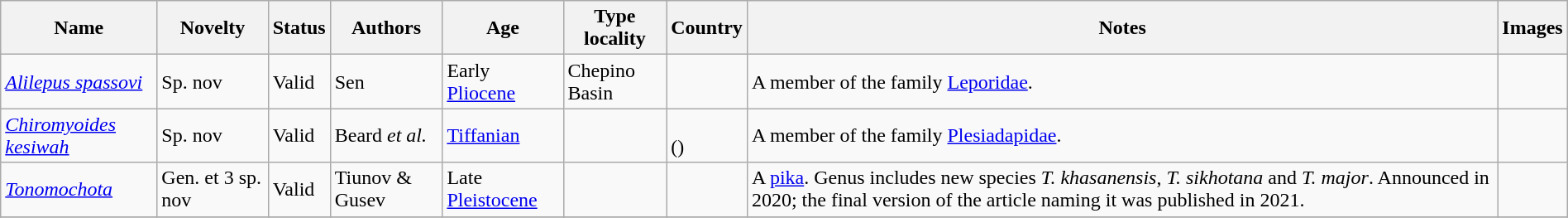<table class="wikitable sortable" align="center" width="100%">
<tr>
<th>Name</th>
<th>Novelty</th>
<th>Status</th>
<th>Authors</th>
<th>Age</th>
<th>Type locality</th>
<th>Country</th>
<th>Notes</th>
<th>Images</th>
</tr>
<tr>
<td><em><a href='#'>Alilepus spassovi</a></em></td>
<td>Sp. nov</td>
<td>Valid</td>
<td>Sen</td>
<td>Early <a href='#'>Pliocene</a></td>
<td>Chepino Basin</td>
<td></td>
<td>A member of the family <a href='#'>Leporidae</a>.</td>
<td></td>
</tr>
<tr>
<td><em><a href='#'>Chiromyoides kesiwah</a></em></td>
<td>Sp. nov</td>
<td>Valid</td>
<td>Beard <em>et al.</em></td>
<td><a href='#'>Tiffanian</a></td>
<td></td>
<td><br>()</td>
<td>A member of the family <a href='#'>Plesiadapidae</a>.</td>
<td></td>
</tr>
<tr>
<td><em><a href='#'>Tonomochota</a></em></td>
<td>Gen. et 3 sp. nov</td>
<td>Valid</td>
<td>Tiunov & Gusev</td>
<td>Late <a href='#'>Pleistocene</a></td>
<td></td>
<td></td>
<td>A <a href='#'>pika</a>. Genus includes new species <em>T. khasanensis</em>, <em>T. sikhotana</em> and <em>T. major</em>. Announced in 2020; the final version of the article naming it was published in 2021.</td>
<td></td>
</tr>
<tr>
</tr>
</table>
